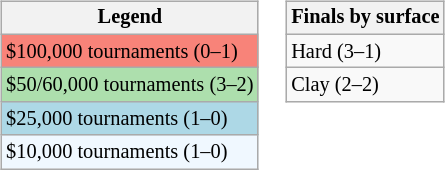<table>
<tr valign=top>
<td><br><table class=wikitable  style=font-size:85%>
<tr>
<th>Legend</th>
</tr>
<tr style="background:#f88379;">
<td>$100,000 tournaments (0–1)</td>
</tr>
<tr style="background:#addfad;">
<td>$50/60,000 tournaments (3–2)</td>
</tr>
<tr style="background:lightblue;">
<td>$25,000 tournaments (1–0)</td>
</tr>
<tr style="background:#f0f8ff;">
<td>$10,000 tournaments (1–0)</td>
</tr>
</table>
</td>
<td><br><table class=wikitable  style=font-size:85%>
<tr>
<th>Finals by surface</th>
</tr>
<tr>
<td>Hard (3–1)</td>
</tr>
<tr>
<td>Clay (2–2)</td>
</tr>
</table>
</td>
</tr>
</table>
